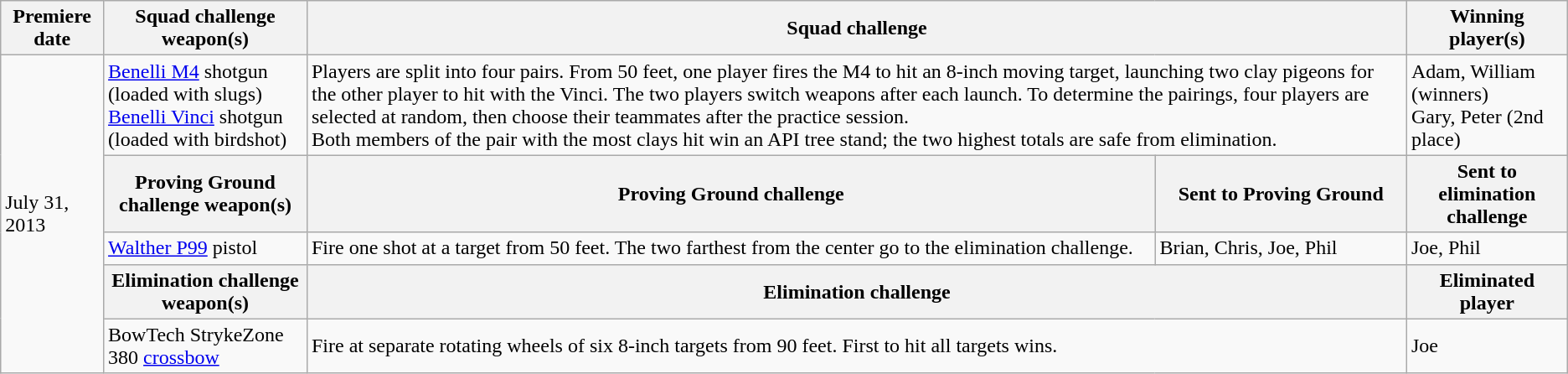<table class="wikitable">
<tr>
<th>Premiere date</th>
<th>Squad challenge weapon(s)</th>
<th colspan="2">Squad challenge</th>
<th>Winning player(s)</th>
</tr>
<tr>
<td rowspan="5">July 31, 2013</td>
<td><a href='#'>Benelli M4</a> shotgun (loaded with slugs)<br><a href='#'>Benelli Vinci</a> shotgun (loaded with birdshot)</td>
<td colspan="2">Players are split into four pairs. From 50 feet, one player fires the M4 to hit an 8-inch moving target, launching two clay pigeons for the other player to hit with the Vinci. The two players switch weapons after each launch. To determine the pairings, four players are selected at random, then choose their teammates after the practice session.<br>Both members of the pair with the most clays hit win an API tree stand; the two highest totals are safe from elimination.</td>
<td>Adam, William (winners)<br>Gary, Peter (2nd place)</td>
</tr>
<tr>
<th>Proving Ground challenge weapon(s)</th>
<th>Proving Ground challenge</th>
<th>Sent to Proving Ground</th>
<th>Sent to elimination challenge</th>
</tr>
<tr>
<td><a href='#'>Walther P99</a> pistol</td>
<td>Fire one shot at a target from 50 feet. The two farthest from the center go to the elimination challenge.</td>
<td>Brian, Chris, Joe, Phil</td>
<td>Joe, Phil</td>
</tr>
<tr>
<th>Elimination challenge weapon(s)</th>
<th colspan="2">Elimination challenge</th>
<th>Eliminated player</th>
</tr>
<tr>
<td>BowTech StrykeZone 380 <a href='#'>crossbow</a></td>
<td colspan="2">Fire at separate rotating wheels of six 8-inch targets from 90 feet. First to hit all targets wins.</td>
<td>Joe</td>
</tr>
</table>
